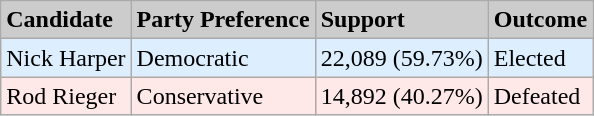<table class="wikitable">
<tr>
<td bgcolor="#cccccc"><strong>Candidate</strong></td>
<td bgcolor="#cccccc"><strong>Party Preference</strong></td>
<td bgcolor="#cccccc"><strong>Support</strong></td>
<td bgcolor="#cccccc"><strong>Outcome</strong></td>
</tr>
<tr>
<td bgcolor="#DDEEFF">Nick Harper</td>
<td bgcolor="#DDEEFF">Democratic</td>
<td bgcolor="#DDEEFF">22,089 (59.73%)</td>
<td bgcolor="#DDEEFF">Elected</td>
</tr>
<tr>
<td bgcolor="#FFE8E8">Rod Rieger</td>
<td bgcolor="#FFE8E8">Conservative</td>
<td bgcolor="#FFE8E8">14,892 (40.27%)</td>
<td bgcolor="#FFE8E8">Defeated</td>
</tr>
</table>
